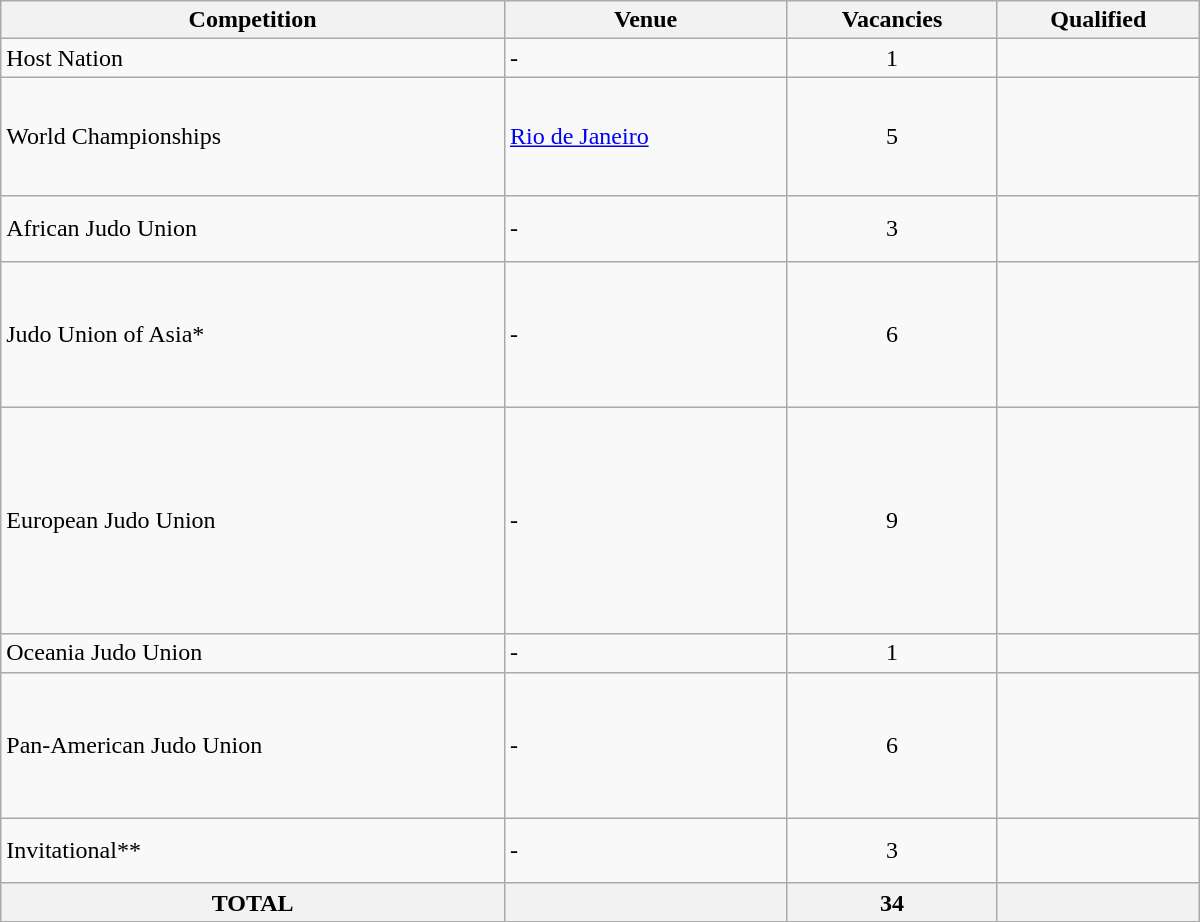<table class = "wikitable" width=800>
<tr>
<th>Competition</th>
<th>Venue</th>
<th>Vacancies</th>
<th>Qualified</th>
</tr>
<tr>
<td>Host Nation</td>
<td>-</td>
<td align="center">1</td>
<td></td>
</tr>
<tr>
<td>World Championships</td>
<td> <a href='#'>Rio de Janeiro</a></td>
<td align="center">5</td>
<td><br><br><br><br></td>
</tr>
<tr>
<td>African Judo Union</td>
<td>-</td>
<td align="center">3</td>
<td><br><br></td>
</tr>
<tr>
<td>Judo Union of Asia*</td>
<td>-</td>
<td align="center">6</td>
<td><br><br><br><br><br></td>
</tr>
<tr>
<td>European Judo Union</td>
<td>-</td>
<td align="center">9</td>
<td><br><br><br><br><br><br><br><br></td>
</tr>
<tr>
<td>Oceania Judo Union</td>
<td>-</td>
<td align="center">1</td>
<td></td>
</tr>
<tr>
<td>Pan-American Judo Union</td>
<td>-</td>
<td align="center">6</td>
<td><br><br><br><br><br></td>
</tr>
<tr>
<td>Invitational**</td>
<td>-</td>
<td align="center">3</td>
<td><br><br></td>
</tr>
<tr>
<th>TOTAL</th>
<th></th>
<th>34</th>
<th></th>
</tr>
</table>
